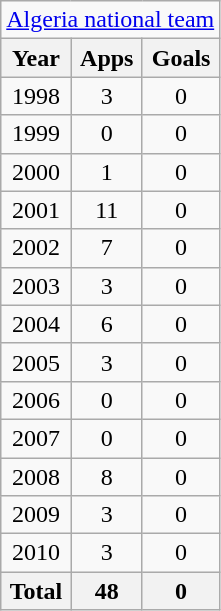<table class="wikitable" style="text-align:center">
<tr>
<td colspan="3"><a href='#'>Algeria national team</a></td>
</tr>
<tr>
<th>Year</th>
<th>Apps</th>
<th>Goals</th>
</tr>
<tr>
<td>1998</td>
<td>3</td>
<td>0</td>
</tr>
<tr>
<td>1999</td>
<td>0</td>
<td>0</td>
</tr>
<tr>
<td>2000</td>
<td>1</td>
<td>0</td>
</tr>
<tr>
<td>2001</td>
<td>11</td>
<td>0</td>
</tr>
<tr>
<td>2002</td>
<td>7</td>
<td>0</td>
</tr>
<tr>
<td>2003</td>
<td>3</td>
<td>0</td>
</tr>
<tr>
<td>2004</td>
<td>6</td>
<td>0</td>
</tr>
<tr>
<td>2005</td>
<td>3</td>
<td>0</td>
</tr>
<tr>
<td>2006</td>
<td>0</td>
<td>0</td>
</tr>
<tr>
<td>2007</td>
<td>0</td>
<td>0</td>
</tr>
<tr>
<td>2008</td>
<td>8</td>
<td>0</td>
</tr>
<tr>
<td>2009</td>
<td>3</td>
<td>0</td>
</tr>
<tr>
<td>2010</td>
<td>3</td>
<td>0</td>
</tr>
<tr>
<th>Total</th>
<th>48</th>
<th>0</th>
</tr>
</table>
